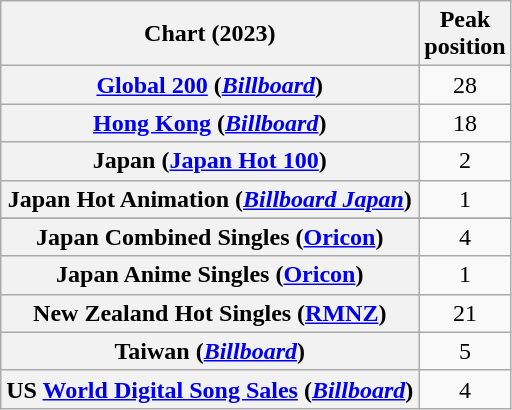<table class="wikitable sortable plainrowheaders" style="text-align:center">
<tr>
<th scope="col">Chart (2023)</th>
<th scope="col">Peak<br>position</th>
</tr>
<tr>
<th scope="row"><a href='#'>Global 200</a> (<em><a href='#'>Billboard</a></em>)</th>
<td>28</td>
</tr>
<tr>
<th scope="row"><a href='#'>Hong Kong</a> (<em><a href='#'>Billboard</a></em>)</th>
<td>18</td>
</tr>
<tr>
<th scope="row">Japan (<a href='#'>Japan Hot 100</a>)</th>
<td>2</td>
</tr>
<tr>
<th scope="row">Japan Hot Animation (<em><a href='#'>Billboard Japan</a></em>)</th>
<td>1</td>
</tr>
<tr>
</tr>
<tr>
<th scope="row">Japan Combined Singles (<a href='#'>Oricon</a>)</th>
<td>4</td>
</tr>
<tr>
<th scope="row">Japan Anime Singles (<a href='#'>Oricon</a>)</th>
<td>1</td>
</tr>
<tr>
<th scope="row">New Zealand Hot Singles (<a href='#'>RMNZ</a>)</th>
<td>21</td>
</tr>
<tr>
<th scope="row">Taiwan (<em><a href='#'>Billboard</a></em>)</th>
<td>5</td>
</tr>
<tr>
<th scope="row">US <a href='#'>World Digital Song Sales</a> (<em><a href='#'>Billboard</a></em>)</th>
<td>4</td>
</tr>
</table>
